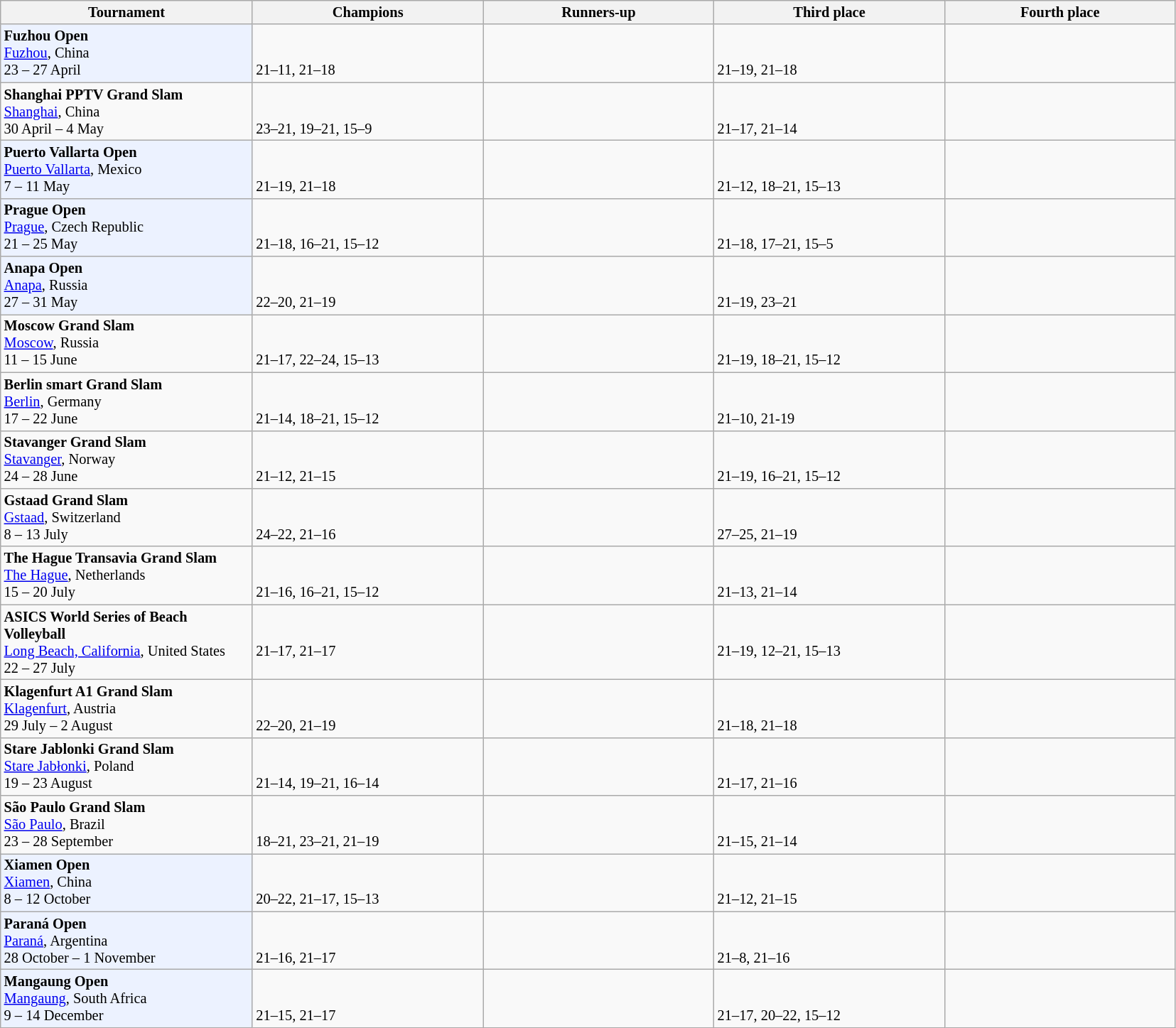<table class=wikitable style=font-size:85%>
<tr>
<th width=230>Tournament</th>
<th width=210>Champions</th>
<th width=210>Runners-up</th>
<th width=210>Third place</th>
<th width=210>Fourth place</th>
</tr>
<tr valign=top>
<td style="background:#ECF2FF;"><strong>Fuzhou Open</strong><br><a href='#'>Fuzhou</a>, China<br>23 – 27 April</td>
<td><br> <br> 21–11, 21–18</td>
<td><br> </td>
<td><br> <br> 21–19, 21–18</td>
<td><br> </td>
</tr>
<tr valign=top>
<td><strong>Shanghai PPTV Grand Slam</strong><br><a href='#'>Shanghai</a>, China<br>30 April – 4 May</td>
<td><br> <br> 23–21, 19–21, 15–9</td>
<td><br> </td>
<td><br> <br> 21–17, 21–14</td>
<td><br> </td>
</tr>
<tr valign=top>
<td style="background:#ECF2FF;"><strong>Puerto Vallarta Open</strong><br><a href='#'>Puerto Vallarta</a>, Mexico<br>7 – 11 May</td>
<td><br> <br> 21–19, 21–18</td>
<td><br> </td>
<td><br> <br> 21–12, 18–21, 15–13</td>
<td><br> </td>
</tr>
<tr valign=top>
<td style="background:#ECF2FF;"><strong>Prague Open</strong><br><a href='#'>Prague</a>, Czech Republic<br>21 – 25 May</td>
<td><br> <br> 21–18, 16–21, 15–12</td>
<td><br> </td>
<td><br> <br> 21–18, 17–21, 15–5</td>
<td><br> </td>
</tr>
<tr valign=top>
<td style="background:#ECF2FF;"><strong>Anapa Open</strong><br><a href='#'>Anapa</a>, Russia<br>27 – 31 May</td>
<td><br> <br> 22–20, 21–19</td>
<td><br> </td>
<td><br> <br> 21–19, 23–21</td>
<td><br> </td>
</tr>
<tr valign=top>
<td><strong>Moscow Grand Slam</strong><br><a href='#'>Moscow</a>, Russia<br>11 – 15 June</td>
<td><br> <br> 21–17, 22–24, 15–13</td>
<td><br> </td>
<td><br> <br> 21–19, 18–21, 15–12</td>
<td><br> </td>
</tr>
<tr valign=top>
<td><strong>Berlin smart Grand Slam</strong><br><a href='#'>Berlin</a>, Germany<br>17 – 22 June</td>
<td><br> <br> 21–14, 18–21, 15–12</td>
<td><br> </td>
<td><br> <br> 21–10, 21-19</td>
<td><br> </td>
</tr>
<tr valign=top>
<td><strong>Stavanger Grand Slam</strong><br><a href='#'>Stavanger</a>, Norway<br>24 – 28 June</td>
<td><br> <br> 21–12, 21–15</td>
<td><br> </td>
<td><br><br>21–19, 16–21, 15–12</td>
<td><br> </td>
</tr>
<tr valign=top>
<td><strong>Gstaad Grand Slam</strong><br><a href='#'>Gstaad</a>, Switzerland<br>8 – 13 July</td>
<td><br> <br>24–22, 21–16</td>
<td><br> </td>
<td><br> <br> 27–25, 21–19</td>
<td><br> </td>
</tr>
<tr valign=top>
<td><strong>The Hague Transavia Grand Slam</strong><br><a href='#'>The Hague</a>, Netherlands<br>15 – 20 July</td>
<td><br> <br>21–16, 16–21, 15–12</td>
<td><br> </td>
<td><br> <br>21–13, 21–14</td>
<td><br> </td>
</tr>
<tr valign=top>
<td><strong>ASICS World Series of Beach Volleyball</strong><br><a href='#'>Long Beach, California</a>, United States<br>22 – 27 July</td>
<td><br> <br> 21–17, 21–17</td>
<td><br> </td>
<td><br><br>21–19, 12–21, 15–13</td>
<td><br> </td>
</tr>
<tr valign=top>
<td><strong>Klagenfurt A1 Grand Slam</strong><br><a href='#'>Klagenfurt</a>, Austria<br>29 July – 2 August</td>
<td><br><br>22–20, 21–19</td>
<td><br> </td>
<td><br><br>21–18, 21–18</td>
<td><br></td>
</tr>
<tr valign=top>
<td><strong>Stare Jablonki Grand Slam</strong><br><a href='#'>Stare Jabłonki</a>, Poland<br>19 – 23 August</td>
<td><br><br>21–14, 19–21, 16–14</td>
<td><br> </td>
<td><br> <br>21–17, 21–16</td>
<td><br> </td>
</tr>
<tr valign=top>
<td><strong>São Paulo Grand Slam</strong><br><a href='#'>São Paulo</a>, Brazil<br>23 – 28 September</td>
<td><br><br>18–21, 23–21, 21–19</td>
<td><br></td>
<td><br> <br>21–15, 21–14</td>
<td><br> </td>
</tr>
<tr valign=top>
<td style="background:#ECF2FF;"><strong>Xiamen Open</strong><br><a href='#'>Xiamen</a>, China<br>8 – 12 October</td>
<td><br> <br>20–22, 21–17, 15–13</td>
<td><br> </td>
<td><br> <br>21–12, 21–15</td>
<td><br> </td>
</tr>
<tr valign=top>
<td style="background:#ECF2FF;"><strong>Paraná Open</strong><br><a href='#'>Paraná</a>, Argentina<br>28 October – 1 November</td>
<td><br><br>21–16, 21–17</td>
<td><br> </td>
<td><br><br>21–8, 21–16</td>
<td><br> </td>
</tr>
<tr valign=top>
<td style="background:#ECF2FF;"><strong>Mangaung Open</strong><br><a href='#'>Mangaung</a>, South Africa<br>9 – 14 December</td>
<td><br><br>21–15, 21–17</td>
<td><br> </td>
<td><br> <br> 21–17, 20–22, 15–12</td>
<td><br> </td>
</tr>
</table>
